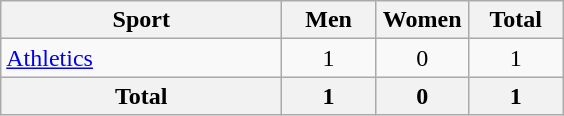<table class="wikitable sortable" style="text-align:center;">
<tr>
<th width=180>Sport</th>
<th width=55>Men</th>
<th width=55>Women</th>
<th width=55>Total</th>
</tr>
<tr>
<td align=left><a href='#'>Athletics</a></td>
<td>1</td>
<td>0</td>
<td>1</td>
</tr>
<tr>
<th>Total</th>
<th>1</th>
<th>0</th>
<th>1</th>
</tr>
</table>
